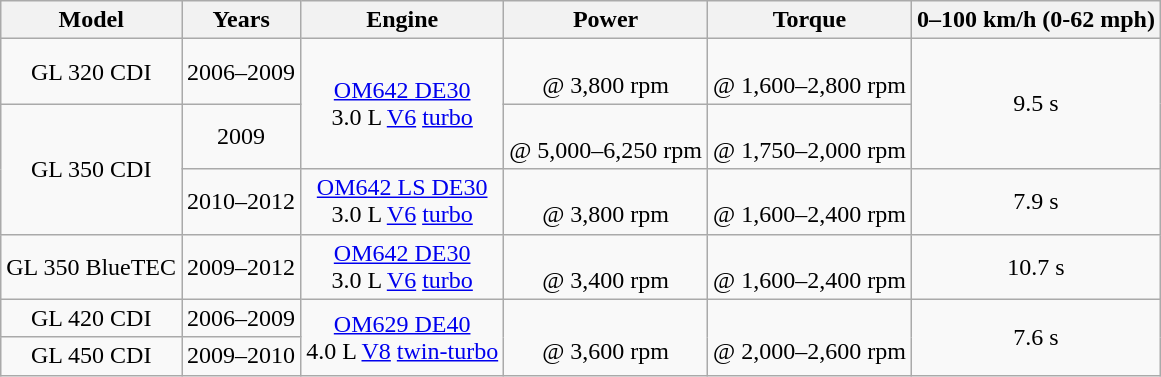<table class="wikitable sortable" style="text-align: center;">
<tr>
<th>Model</th>
<th>Years</th>
<th>Engine</th>
<th>Power</th>
<th>Torque</th>
<th>0–100 km/h (0-62 mph)</th>
</tr>
<tr>
<td>GL 320 CDI</td>
<td>2006–2009</td>
<td rowspan="2"><a href='#'>OM642 DE30</a> <br> 3.0 L <a href='#'>V6</a> <a href='#'>turbo</a></td>
<td> <br> @ 3,800 rpm</td>
<td> <br> @ 1,600–2,800 rpm</td>
<td rowspan="2">9.5 s</td>
</tr>
<tr>
<td rowspan="2">GL 350 CDI</td>
<td>2009</td>
<td> <br> @ 5,000–6,250 rpm</td>
<td> <br> @ 1,750–2,000 rpm</td>
</tr>
<tr>
<td>2010–2012</td>
<td><a href='#'>OM642 LS DE30</a> <br> 3.0 L <a href='#'>V6</a> <a href='#'>turbo</a></td>
<td> <br> @ 3,800 rpm</td>
<td> <br> @ 1,600–2,400 rpm</td>
<td>7.9 s</td>
</tr>
<tr>
<td>GL 350 BlueTEC</td>
<td>2009–2012</td>
<td><a href='#'>OM642 DE30</a> <br> 3.0 L <a href='#'>V6</a> <a href='#'>turbo</a></td>
<td> <br> @ 3,400 rpm</td>
<td> <br> @ 1,600–2,400 rpm</td>
<td>10.7 s</td>
</tr>
<tr>
<td>GL 420 CDI</td>
<td>2006–2009</td>
<td rowspan="2"><a href='#'>OM629 DE40</a> <br> 4.0 L <a href='#'>V8</a> <a href='#'>twin-turbo</a></td>
<td rowspan="2"> <br> @ 3,600 rpm</td>
<td rowspan="2"> <br> @ 2,000–2,600 rpm</td>
<td rowspan="2">7.6 s</td>
</tr>
<tr>
<td>GL 450 CDI</td>
<td>2009–2010</td>
</tr>
</table>
